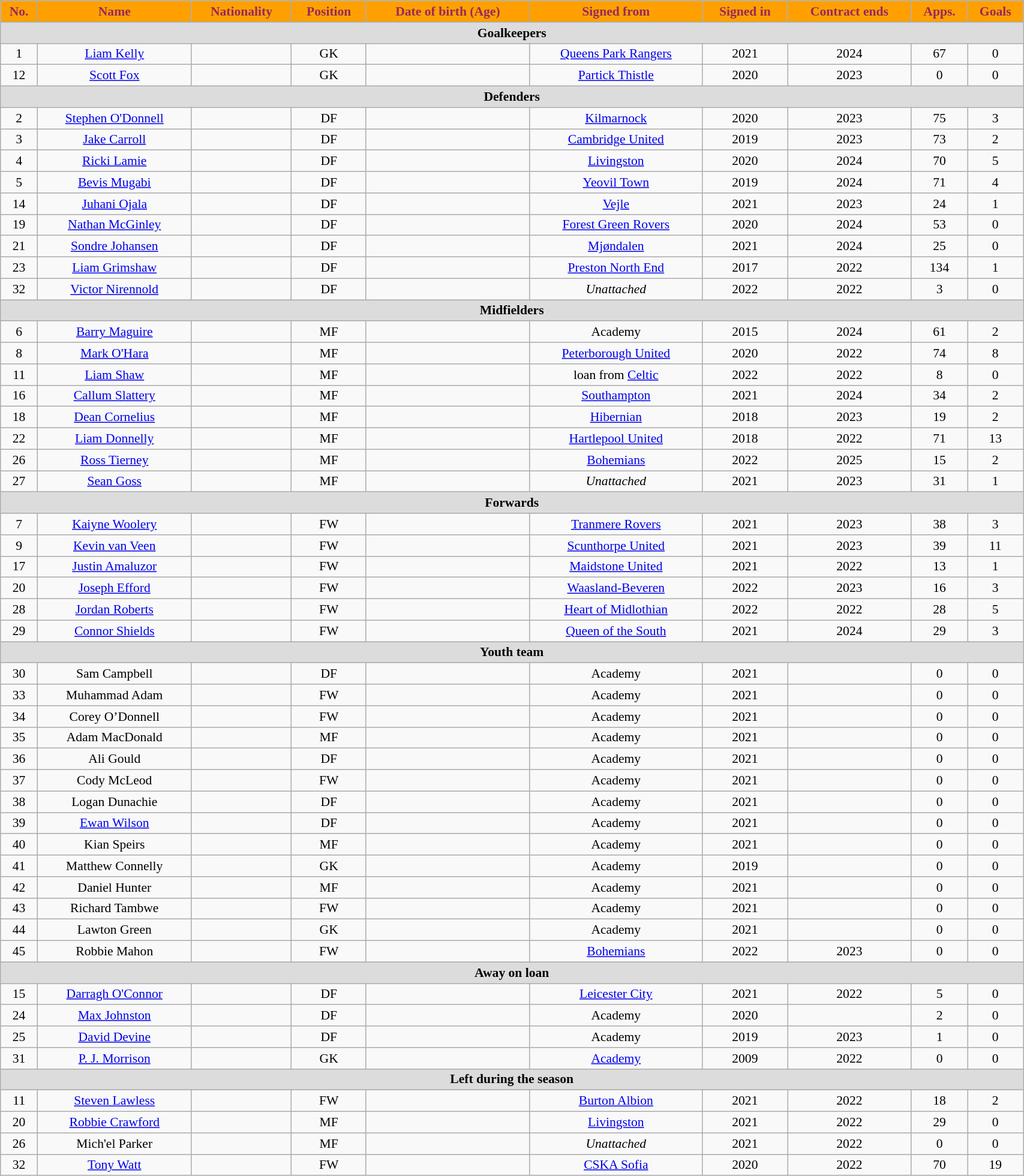<table class="wikitable"  style="text-align:center; font-size:90%; width:90%;">
<tr>
<th style="background:#ffa000; color:#98285c; text-align:center;">No.</th>
<th style="background:#ffa000; color:#98285c; text-align:center;">Name</th>
<th style="background:#ffa000; color:#98285c; text-align:center;">Nationality</th>
<th style="background:#ffa000; color:#98285c; text-align:center;">Position</th>
<th style="background:#ffa000; color:#98285c; text-align:center;">Date of birth (Age)</th>
<th style="background:#ffa000; color:#98285c; text-align:center;">Signed from</th>
<th style="background:#ffa000; color:#98285c; text-align:center;">Signed in</th>
<th style="background:#ffa000; color:#98285c; text-align:center;">Contract ends</th>
<th style="background:#ffa000; color:#98285c; text-align:center;">Apps.</th>
<th style="background:#ffa000; color:#98285c; text-align:center;">Goals</th>
</tr>
<tr>
<th colspan="11"  style="background:#dcdcdc; text-align:center;">Goalkeepers</th>
</tr>
<tr>
<td>1</td>
<td><a href='#'>Liam Kelly</a></td>
<td></td>
<td>GK</td>
<td></td>
<td><a href='#'>Queens Park Rangers</a></td>
<td>2021</td>
<td>2024</td>
<td>67</td>
<td>0</td>
</tr>
<tr>
<td>12</td>
<td><a href='#'>Scott Fox</a></td>
<td></td>
<td>GK</td>
<td></td>
<td><a href='#'>Partick Thistle</a></td>
<td>2020</td>
<td>2023</td>
<td>0</td>
<td>0</td>
</tr>
<tr>
<th colspan="11"  style="background:#dcdcdc; text-align:center;">Defenders</th>
</tr>
<tr>
<td>2</td>
<td><a href='#'>Stephen O'Donnell</a></td>
<td></td>
<td>DF</td>
<td></td>
<td><a href='#'>Kilmarnock</a></td>
<td>2020</td>
<td>2023</td>
<td>75</td>
<td>3</td>
</tr>
<tr>
<td>3</td>
<td><a href='#'>Jake Carroll</a></td>
<td></td>
<td>DF</td>
<td></td>
<td><a href='#'>Cambridge United</a></td>
<td>2019</td>
<td>2023</td>
<td>73</td>
<td>2</td>
</tr>
<tr>
<td>4</td>
<td><a href='#'>Ricki Lamie</a></td>
<td></td>
<td>DF</td>
<td></td>
<td><a href='#'>Livingston</a></td>
<td>2020</td>
<td>2024</td>
<td>70</td>
<td>5</td>
</tr>
<tr>
<td>5</td>
<td><a href='#'>Bevis Mugabi</a></td>
<td></td>
<td>DF</td>
<td></td>
<td><a href='#'>Yeovil Town</a></td>
<td>2019</td>
<td>2024</td>
<td>71</td>
<td>4</td>
</tr>
<tr>
<td>14</td>
<td><a href='#'>Juhani Ojala</a></td>
<td></td>
<td>DF</td>
<td></td>
<td><a href='#'>Vejle</a></td>
<td>2021</td>
<td>2023</td>
<td>24</td>
<td>1</td>
</tr>
<tr>
<td>19</td>
<td><a href='#'>Nathan McGinley</a></td>
<td></td>
<td>DF</td>
<td></td>
<td><a href='#'>Forest Green Rovers</a></td>
<td>2020</td>
<td>2024</td>
<td>53</td>
<td>0</td>
</tr>
<tr>
<td>21</td>
<td><a href='#'>Sondre Johansen</a></td>
<td></td>
<td>DF</td>
<td></td>
<td><a href='#'>Mjøndalen</a></td>
<td>2021</td>
<td>2024</td>
<td>25</td>
<td>0</td>
</tr>
<tr>
<td>23</td>
<td><a href='#'>Liam Grimshaw</a></td>
<td></td>
<td>DF</td>
<td></td>
<td><a href='#'>Preston North End</a></td>
<td>2017</td>
<td>2022</td>
<td>134</td>
<td>1</td>
</tr>
<tr>
<td>32</td>
<td><a href='#'>Victor Nirennold</a></td>
<td></td>
<td>DF</td>
<td></td>
<td><em>Unattached</em></td>
<td>2022</td>
<td>2022</td>
<td>3</td>
<td>0</td>
</tr>
<tr>
<th colspan="11"  style="background:#dcdcdc; text-align:center;">Midfielders</th>
</tr>
<tr>
<td>6</td>
<td><a href='#'>Barry Maguire</a></td>
<td></td>
<td>MF</td>
<td></td>
<td>Academy</td>
<td>2015</td>
<td>2024</td>
<td>61</td>
<td>2</td>
</tr>
<tr>
<td>8</td>
<td><a href='#'>Mark O'Hara</a></td>
<td></td>
<td>MF</td>
<td></td>
<td><a href='#'>Peterborough United</a></td>
<td>2020</td>
<td>2022</td>
<td>74</td>
<td>8</td>
</tr>
<tr>
<td>11</td>
<td><a href='#'>Liam Shaw</a></td>
<td></td>
<td>MF</td>
<td></td>
<td>loan from <a href='#'>Celtic</a></td>
<td>2022</td>
<td>2022</td>
<td>8</td>
<td>0</td>
</tr>
<tr>
<td>16</td>
<td><a href='#'>Callum Slattery</a></td>
<td></td>
<td>MF</td>
<td></td>
<td><a href='#'>Southampton</a></td>
<td>2021</td>
<td>2024</td>
<td>34</td>
<td>2</td>
</tr>
<tr>
<td>18</td>
<td><a href='#'>Dean Cornelius</a></td>
<td></td>
<td>MF</td>
<td></td>
<td><a href='#'>Hibernian</a></td>
<td>2018</td>
<td>2023</td>
<td>19</td>
<td>2</td>
</tr>
<tr>
<td>22</td>
<td><a href='#'>Liam Donnelly</a></td>
<td></td>
<td>MF</td>
<td></td>
<td><a href='#'>Hartlepool United</a></td>
<td>2018</td>
<td>2022</td>
<td>71</td>
<td>13</td>
</tr>
<tr>
<td>26</td>
<td><a href='#'>Ross Tierney</a></td>
<td></td>
<td>MF</td>
<td></td>
<td><a href='#'>Bohemians</a></td>
<td>2022</td>
<td>2025</td>
<td>15</td>
<td>2</td>
</tr>
<tr>
<td>27</td>
<td><a href='#'>Sean Goss</a></td>
<td></td>
<td>MF</td>
<td></td>
<td><em>Unattached</em></td>
<td>2021</td>
<td>2023</td>
<td>31</td>
<td>1</td>
</tr>
<tr>
<th colspan="11"  style="background:#dcdcdc; text-align:center;">Forwards</th>
</tr>
<tr>
<td>7</td>
<td><a href='#'>Kaiyne Woolery</a></td>
<td></td>
<td>FW</td>
<td></td>
<td><a href='#'>Tranmere Rovers</a></td>
<td>2021</td>
<td>2023</td>
<td>38</td>
<td>3</td>
</tr>
<tr>
<td>9</td>
<td><a href='#'>Kevin van Veen</a></td>
<td></td>
<td>FW</td>
<td></td>
<td><a href='#'>Scunthorpe United</a></td>
<td>2021</td>
<td>2023</td>
<td>39</td>
<td>11</td>
</tr>
<tr>
<td>17</td>
<td><a href='#'>Justin Amaluzor</a></td>
<td></td>
<td>FW</td>
<td></td>
<td><a href='#'>Maidstone United</a></td>
<td>2021</td>
<td>2022</td>
<td>13</td>
<td>1</td>
</tr>
<tr>
<td>20</td>
<td><a href='#'>Joseph Efford</a></td>
<td></td>
<td>FW</td>
<td></td>
<td><a href='#'>Waasland-Beveren</a></td>
<td>2022</td>
<td>2023</td>
<td>16</td>
<td>3</td>
</tr>
<tr>
<td>28</td>
<td><a href='#'>Jordan Roberts</a></td>
<td></td>
<td>FW</td>
<td></td>
<td><a href='#'>Heart of Midlothian</a></td>
<td>2022</td>
<td>2022</td>
<td>28</td>
<td>5</td>
</tr>
<tr>
<td>29</td>
<td><a href='#'>Connor Shields</a></td>
<td></td>
<td>FW</td>
<td></td>
<td><a href='#'>Queen of the South</a></td>
<td>2021</td>
<td>2024</td>
<td>29</td>
<td>3</td>
</tr>
<tr>
<th colspan="11"  style="background:#dcdcdc; text-align:center;">Youth team</th>
</tr>
<tr>
<td>30</td>
<td>Sam Campbell</td>
<td></td>
<td>DF</td>
<td></td>
<td>Academy</td>
<td>2021</td>
<td></td>
<td>0</td>
<td>0</td>
</tr>
<tr>
<td>33</td>
<td>Muhammad Adam</td>
<td></td>
<td>FW</td>
<td></td>
<td>Academy</td>
<td>2021</td>
<td></td>
<td>0</td>
<td>0</td>
</tr>
<tr>
<td>34</td>
<td>Corey O’Donnell</td>
<td></td>
<td>FW</td>
<td></td>
<td>Academy</td>
<td>2021</td>
<td></td>
<td>0</td>
<td>0</td>
</tr>
<tr>
<td>35</td>
<td>Adam MacDonald</td>
<td></td>
<td>MF</td>
<td></td>
<td>Academy</td>
<td>2021</td>
<td></td>
<td>0</td>
<td>0</td>
</tr>
<tr>
<td>36</td>
<td>Ali Gould</td>
<td></td>
<td>DF</td>
<td></td>
<td>Academy</td>
<td>2021</td>
<td></td>
<td>0</td>
<td>0</td>
</tr>
<tr>
<td>37</td>
<td>Cody McLeod</td>
<td></td>
<td>FW</td>
<td></td>
<td>Academy</td>
<td>2021</td>
<td></td>
<td>0</td>
<td>0</td>
</tr>
<tr>
<td>38</td>
<td>Logan Dunachie</td>
<td></td>
<td>DF</td>
<td></td>
<td>Academy</td>
<td>2021</td>
<td></td>
<td>0</td>
<td>0</td>
</tr>
<tr>
<td>39</td>
<td><a href='#'>Ewan Wilson</a></td>
<td></td>
<td>DF</td>
<td></td>
<td>Academy</td>
<td>2021</td>
<td></td>
<td>0</td>
<td>0</td>
</tr>
<tr>
<td>40</td>
<td>Kian Speirs</td>
<td></td>
<td>MF</td>
<td></td>
<td>Academy</td>
<td>2021</td>
<td></td>
<td>0</td>
<td>0</td>
</tr>
<tr>
<td>41</td>
<td>Matthew Connelly</td>
<td></td>
<td>GK</td>
<td></td>
<td>Academy</td>
<td>2019</td>
<td></td>
<td>0</td>
<td>0</td>
</tr>
<tr>
<td>42</td>
<td>Daniel Hunter</td>
<td></td>
<td>MF</td>
<td></td>
<td>Academy</td>
<td>2021</td>
<td></td>
<td>0</td>
<td>0</td>
</tr>
<tr>
<td>43</td>
<td>Richard Tambwe</td>
<td></td>
<td>FW</td>
<td></td>
<td>Academy</td>
<td>2021</td>
<td></td>
<td>0</td>
<td>0</td>
</tr>
<tr>
<td>44</td>
<td>Lawton Green</td>
<td></td>
<td>GK</td>
<td></td>
<td>Academy</td>
<td>2021</td>
<td></td>
<td>0</td>
<td>0</td>
</tr>
<tr>
<td>45</td>
<td>Robbie Mahon</td>
<td></td>
<td>FW</td>
<td></td>
<td><a href='#'>Bohemians</a></td>
<td>2022</td>
<td>2023</td>
<td>0</td>
<td>0</td>
</tr>
<tr>
<th colspan="11"  style="background:#dcdcdc; text-align:center;">Away on loan</th>
</tr>
<tr>
<td>15</td>
<td><a href='#'>Darragh O'Connor</a></td>
<td></td>
<td>DF</td>
<td></td>
<td><a href='#'>Leicester City</a></td>
<td>2021</td>
<td>2022</td>
<td>5</td>
<td>0</td>
</tr>
<tr>
<td>24</td>
<td><a href='#'>Max Johnston</a></td>
<td></td>
<td>DF</td>
<td></td>
<td>Academy</td>
<td>2020</td>
<td></td>
<td>2</td>
<td>0</td>
</tr>
<tr>
<td>25</td>
<td><a href='#'>David Devine</a></td>
<td></td>
<td>DF</td>
<td></td>
<td>Academy</td>
<td>2019</td>
<td>2023</td>
<td>1</td>
<td>0</td>
</tr>
<tr>
<td>31</td>
<td><a href='#'>P. J. Morrison</a></td>
<td></td>
<td>GK</td>
<td></td>
<td><a href='#'>Academy</a></td>
<td>2009</td>
<td>2022</td>
<td>0</td>
<td>0</td>
</tr>
<tr>
<th colspan="11"  style="background:#dcdcdc; text-align:center;">Left during the season</th>
</tr>
<tr>
<td>11</td>
<td><a href='#'>Steven Lawless</a></td>
<td></td>
<td>FW</td>
<td></td>
<td><a href='#'>Burton Albion</a></td>
<td>2021</td>
<td>2022</td>
<td>18</td>
<td>2</td>
</tr>
<tr>
<td>20</td>
<td><a href='#'>Robbie Crawford</a></td>
<td></td>
<td>MF</td>
<td></td>
<td><a href='#'>Livingston</a></td>
<td>2021</td>
<td>2022</td>
<td>29</td>
<td>0</td>
</tr>
<tr>
<td>26</td>
<td>Mich'el Parker</td>
<td></td>
<td>MF</td>
<td></td>
<td><em>Unattached</em></td>
<td>2021</td>
<td>2022</td>
<td>0</td>
<td>0</td>
</tr>
<tr>
<td>32</td>
<td><a href='#'>Tony Watt</a></td>
<td></td>
<td>FW</td>
<td></td>
<td><a href='#'>CSKA Sofia</a></td>
<td>2020</td>
<td>2022</td>
<td>70</td>
<td>19</td>
</tr>
</table>
